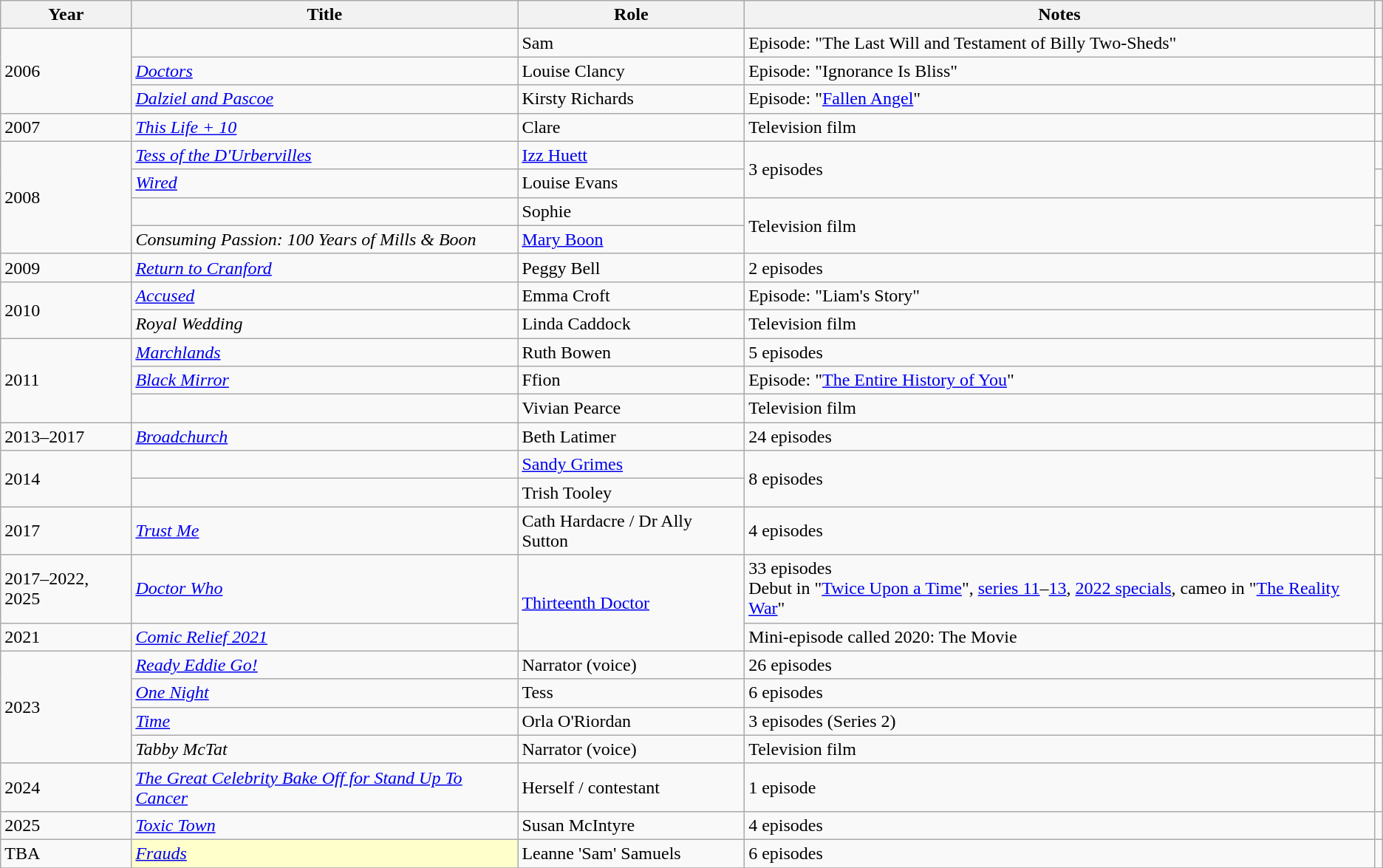<table class="wikitable sortable">
<tr>
<th>Year</th>
<th>Title</th>
<th>Role</th>
<th class="unsortable">Notes</th>
<th class="unsortable"></th>
</tr>
<tr>
<td rowspan="3">2006</td>
<td><em></em></td>
<td>Sam</td>
<td>Episode: "The Last Will and Testament of Billy Two-Sheds"</td>
<td style="text-align: center;"></td>
</tr>
<tr>
<td><em><a href='#'>Doctors</a></em></td>
<td>Louise Clancy</td>
<td>Episode: "Ignorance Is Bliss"</td>
<td style="text-align: center;"></td>
</tr>
<tr>
<td><em><a href='#'>Dalziel and Pascoe</a></em></td>
<td>Kirsty Richards</td>
<td>Episode: "<a href='#'>Fallen Angel</a>"</td>
<td style="text-align: center;"></td>
</tr>
<tr>
<td>2007</td>
<td><em><a href='#'>This Life + 10</a></em></td>
<td>Clare</td>
<td>Television film</td>
<td style="text-align: center;"></td>
</tr>
<tr>
<td rowspan="4">2008</td>
<td><em><a href='#'>Tess of the D'Urbervilles</a></em></td>
<td><a href='#'>Izz Huett</a></td>
<td rowspan="2">3 episodes</td>
<td style="text-align: center;"></td>
</tr>
<tr>
<td><em><a href='#'>Wired</a></em></td>
<td>Louise Evans</td>
<td style="text-align: center;"></td>
</tr>
<tr>
<td><em></em></td>
<td>Sophie</td>
<td rowspan="2">Television film</td>
<td style="text-align: center;"></td>
</tr>
<tr>
<td><em>Consuming Passion: 100 Years of Mills & Boon</em></td>
<td><a href='#'>Mary Boon</a></td>
<td style="text-align: center;"></td>
</tr>
<tr>
<td>2009</td>
<td><em><a href='#'>Return to Cranford</a></em></td>
<td>Peggy Bell</td>
<td>2 episodes</td>
<td style="text-align: center;"></td>
</tr>
<tr>
<td rowspan="2">2010</td>
<td><em><a href='#'>Accused</a></em></td>
<td>Emma Croft</td>
<td>Episode: "Liam's Story"</td>
<td style="text-align: center;"></td>
</tr>
<tr>
<td><em>Royal Wedding</em></td>
<td>Linda Caddock</td>
<td>Television film</td>
<td style="text-align: center;"></td>
</tr>
<tr>
<td rowspan="3">2011</td>
<td><em><a href='#'>Marchlands</a></em></td>
<td>Ruth Bowen</td>
<td>5 episodes</td>
<td style="text-align: center;"></td>
</tr>
<tr>
<td><em><a href='#'>Black Mirror</a></em></td>
<td>Ffion</td>
<td>Episode: "<a href='#'>The Entire History of You</a>"</td>
<td style="text-align: center;"></td>
</tr>
<tr>
<td><em></em></td>
<td>Vivian Pearce</td>
<td>Television film</td>
<td style="text-align: center;"></td>
</tr>
<tr>
<td>2013–2017</td>
<td><em><a href='#'>Broadchurch</a></em></td>
<td>Beth Latimer</td>
<td>24 episodes</td>
<td style="text-align: center;"></td>
</tr>
<tr>
<td rowspan="2">2014</td>
<td><em></em></td>
<td><a href='#'>Sandy Grimes</a></td>
<td rowspan="2">8 episodes</td>
<td style="text-align: center;"></td>
</tr>
<tr>
<td><em></em></td>
<td>Trish Tooley</td>
<td style="text-align: center;"></td>
</tr>
<tr>
<td>2017</td>
<td><em><a href='#'>Trust Me</a></em></td>
<td>Cath Hardacre / Dr Ally Sutton</td>
<td>4 episodes</td>
<td style="text-align: center;"></td>
</tr>
<tr>
<td>2017–2022, 2025</td>
<td><em><a href='#'>Doctor Who</a></em></td>
<td rowspan="2"><a href='#'>Thirteenth Doctor</a></td>
<td>33 episodes<br>Debut in "<a href='#'>Twice Upon a Time</a>", <a href='#'>series 11</a>–<a href='#'>13</a>, <a href='#'>2022 specials</a>, cameo in "<a href='#'>The Reality War</a>"</td>
<td style="text-align: center;"></td>
</tr>
<tr>
<td>2021</td>
<td><em><a href='#'>Comic Relief 2021</a></em></td>
<td>Mini-episode called 2020: The Movie</td>
<td></td>
</tr>
<tr>
<td rowspan="4">2023</td>
<td><em><a href='#'>Ready Eddie Go!</a></em></td>
<td>Narrator (voice)</td>
<td>26 episodes</td>
<td style="text-align: center;"></td>
</tr>
<tr>
<td><em><a href='#'>One Night</a></em></td>
<td>Tess</td>
<td>6 episodes</td>
<td style="text-align: center;"></td>
</tr>
<tr>
<td><em><a href='#'>Time</a></em></td>
<td>Orla O'Riordan</td>
<td>3 episodes (Series 2)</td>
<td style="text-align: center;"></td>
</tr>
<tr>
<td><em>Tabby McTat</em></td>
<td>Narrator (voice)</td>
<td>Television film</td>
<td style="text-align: center;"></td>
</tr>
<tr>
<td>2024</td>
<td><em><a href='#'>The Great Celebrity Bake Off for Stand Up To Cancer</a></em></td>
<td>Herself / contestant</td>
<td>1 episode</td>
<td style="text-align: center;"></td>
</tr>
<tr>
<td>2025</td>
<td><em><a href='#'>Toxic Town</a></em></td>
<td>Susan McIntyre</td>
<td>4 episodes</td>
<td style="text-align: center;"></td>
</tr>
<tr>
<td>TBA</td>
<td style="background:#FFFFCC;"><em><a href='#'>Frauds</a></em> </td>
<td>Leanne 'Sam' Samuels</td>
<td>6 episodes</td>
<td></td>
</tr>
<tr>
</tr>
</table>
